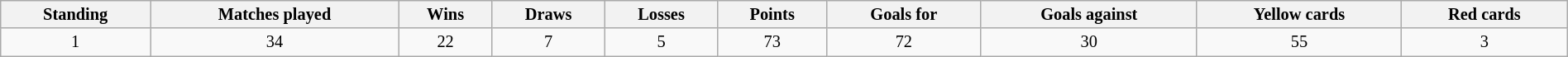<table class="wikitable" style="width:100%; font-size:85%;">
<tr>
<th align=center>Standing</th>
<th align=center>Matches played</th>
<th align=center>Wins</th>
<th align=center>Draws</th>
<th align=center>Losses</th>
<th align=center>Points</th>
<th align=center>Goals for<br></th>
<th align=center>Goals against<br></th>
<th align=center>Yellow cards<br></th>
<th align=center>Red cards<br> </th>
</tr>
<tr>
<td align=center>1</td>
<td align=center>34</td>
<td align=center>22</td>
<td align=center>7</td>
<td align=center>5</td>
<td align=center>73</td>
<td align=center>72</td>
<td align=center>30</td>
<td align=center>55</td>
<td align=center>3</td>
</tr>
</table>
